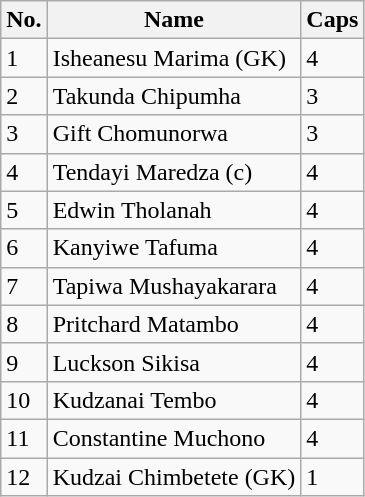<table class="wikitable">
<tr>
<th>No.</th>
<th>Name</th>
<th>Caps</th>
</tr>
<tr>
<td>1</td>
<td>Isheanesu Marima (GK)</td>
<td>4</td>
</tr>
<tr>
<td>2</td>
<td>Takunda Chipumha</td>
<td>3</td>
</tr>
<tr>
<td>3</td>
<td>Gift Chomunorwa</td>
<td>3</td>
</tr>
<tr>
<td>4</td>
<td>Tendayi Maredza (c)</td>
<td>4</td>
</tr>
<tr>
<td>5</td>
<td>Edwin Tholanah</td>
<td>4</td>
</tr>
<tr>
<td>6</td>
<td>Kanyiwe Tafuma</td>
<td>4</td>
</tr>
<tr>
<td>7</td>
<td>Tapiwa Mushayakarara</td>
<td>4</td>
</tr>
<tr>
<td>8</td>
<td>Pritchard Matambo</td>
<td>4</td>
</tr>
<tr>
<td>9</td>
<td>Luckson Sikisa</td>
<td>4</td>
</tr>
<tr>
<td>10</td>
<td>Kudzanai Tembo</td>
<td>4</td>
</tr>
<tr>
<td>11</td>
<td>Constantine Muchono</td>
<td>4</td>
</tr>
<tr>
<td>12</td>
<td>Kudzai Chimbetete (GK)</td>
<td>1</td>
</tr>
</table>
